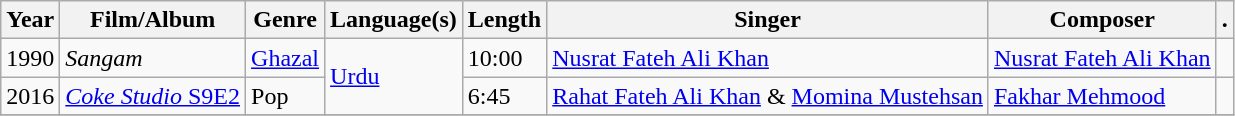<table class="wikitable plainrowheaders">
<tr>
<th>Year</th>
<th>Film/Album</th>
<th>Genre</th>
<th>Language(s)</th>
<th>Length</th>
<th>Singer</th>
<th>Composer</th>
<th>.</th>
</tr>
<tr>
<td>1990</td>
<td><em>Sangam</em></td>
<td><a href='#'>Ghazal</a></td>
<td rowspan="2"><a href='#'>Urdu</a></td>
<td>10:00</td>
<td><a href='#'>Nusrat Fateh Ali Khan</a></td>
<td><a href='#'>Nusrat Fateh Ali Khan</a></td>
<td></td>
</tr>
<tr>
<td>2016</td>
<td><a href='#'><em>Coke Studio</em> S9E2</a></td>
<td>Pop</td>
<td>6:45</td>
<td><a href='#'>Rahat Fateh Ali Khan</a> & <a href='#'>Momina Mustehsan</a></td>
<td><a href='#'>Fakhar Mehmood</a></td>
<td></td>
</tr>
<tr>
</tr>
</table>
